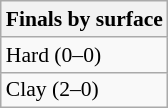<table class=wikitable style=font-size:90%>
<tr>
<th>Finals by surface</th>
</tr>
<tr>
<td>Hard (0–0)</td>
</tr>
<tr>
<td>Clay (2–0)</td>
</tr>
</table>
